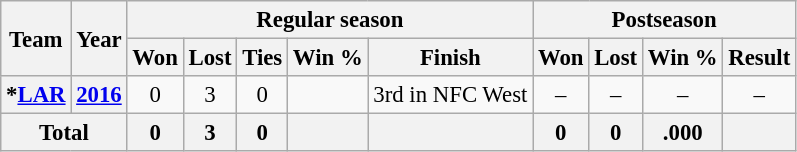<table class="wikitable" style="font-size: 95%; text-align:center;">
<tr>
<th rowspan="2">Team</th>
<th rowspan="2">Year</th>
<th colspan="5">Regular season</th>
<th colspan="4">Postseason</th>
</tr>
<tr>
<th>Won</th>
<th>Lost</th>
<th>Ties</th>
<th>Win %</th>
<th>Finish</th>
<th>Won</th>
<th>Lost</th>
<th>Win %</th>
<th>Result</th>
</tr>
<tr>
<th>*<a href='#'>LAR</a></th>
<th><a href='#'>2016</a></th>
<td>0</td>
<td>3</td>
<td>0</td>
<td></td>
<td>3rd in NFC West</td>
<td>–</td>
<td>–</td>
<td>–</td>
<td>–</td>
</tr>
<tr>
<th colspan="2">Total</th>
<th>0</th>
<th>3</th>
<th>0</th>
<th></th>
<th></th>
<th>0</th>
<th>0</th>
<th>.000</th>
<th></th>
</tr>
</table>
